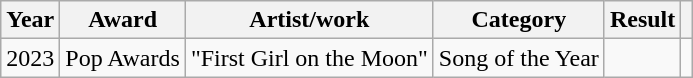<table class="wikitable plainrowheaders" style="text-align:center;">
<tr>
<th>Year</th>
<th>Award</th>
<th>Artist/work</th>
<th>Category</th>
<th>Result</th>
<th></th>
</tr>
<tr>
<td>2023</td>
<td>Pop Awards</td>
<td>"First Girl on the Moon"</td>
<td>Song of the Year</td>
<td></td>
<td></td>
</tr>
</table>
